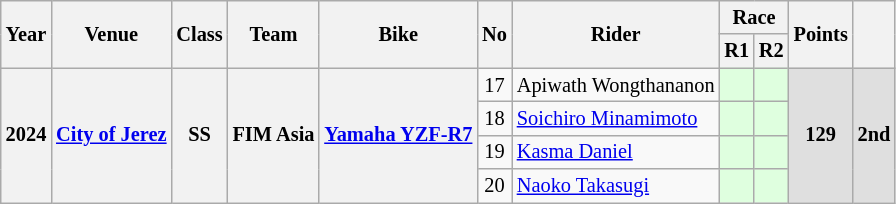<table class="wikitable" style="text-align:center; font-size:85%">
<tr>
<th valign="middle" rowspan=2>Year</th>
<th valign="middle" rowspan=2>Venue</th>
<th valign="middle" rowspan=2>Class</th>
<th valign="middle" rowspan=2>Team</th>
<th valign="middle" rowspan=2>Bike</th>
<th valign="middle" rowspan=2>No</th>
<th valign="middle" rowspan=2>Rider</th>
<th colspan=2>Race</th>
<th valign="middle" rowspan=2>Points</th>
<th valign="middle" rowspan=2></th>
</tr>
<tr>
<th>R1</th>
<th>R2</th>
</tr>
<tr>
<th rowspan=4>2024</th>
<th rowspan=4><a href='#'>City of Jerez</a></th>
<th rowspan=4>SS</th>
<th rowspan=4>FIM Asia</th>
<th rowspan=4><a href='#'>Yamaha YZF-R7</a></th>
<td>17</td>
<td align=left> Apiwath Wongthananon</td>
<td style="background:#dfffdf;"></td>
<td style="background:#dfffdf;"></td>
<th rowspan=4 style="background:#dfdfdf;"><strong>129</strong></th>
<th rowspan=4 style="background:#dfdfdf;"><strong>2nd</strong></th>
</tr>
<tr>
<td>18</td>
<td align=left> <a href='#'>Soichiro Minamimoto</a></td>
<td style="background:#DFFFDF;"></td>
<td style="background:#dfffdf;"></td>
</tr>
<tr>
<td>19</td>
<td align=left> <a href='#'>Kasma Daniel</a></td>
<td style="background:#DFFFDF;"></td>
<td style="background:#dfffdf;"></td>
</tr>
<tr>
<td>20</td>
<td align=left> <a href='#'>Naoko Takasugi</a></td>
<td style="background:#dfffdf;"></td>
<td style="background:#dfffdf;"></td>
</tr>
</table>
